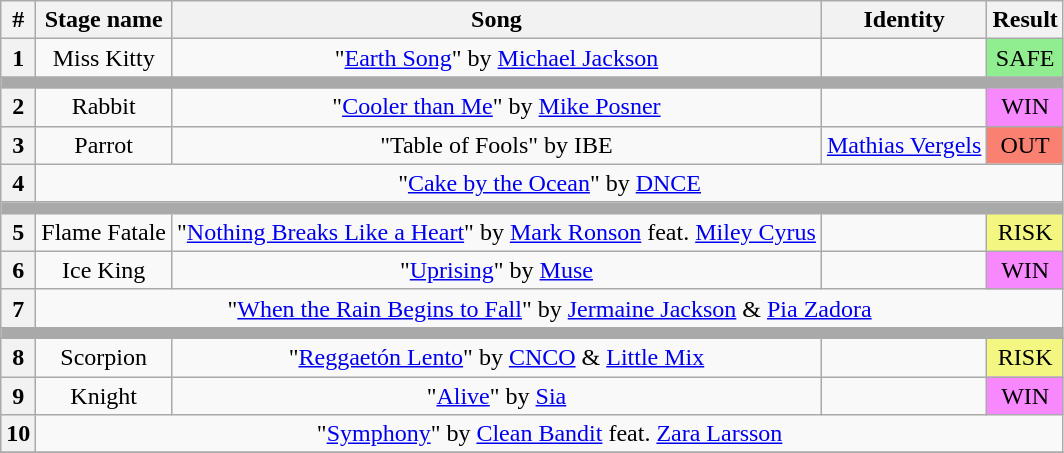<table class="wikitable plainrowheaders" style="text-align: center;">
<tr>
<th>#</th>
<th>Stage name</th>
<th>Song</th>
<th>Identity</th>
<th>Result</th>
</tr>
<tr>
<th>1</th>
<td>Miss Kitty</td>
<td>"<a href='#'>Earth Song</a>" by <a href='#'>Michael Jackson</a></td>
<td></td>
<td bgcolor="lightgreen">SAFE</td>
</tr>
<tr>
<td colspan="5" style="background:darkgray"></td>
</tr>
<tr>
<th>2</th>
<td>Rabbit</td>
<td>"<a href='#'>Cooler than Me</a>" by <a href='#'>Mike Posner</a></td>
<td></td>
<td bgcolor="F888FD">WIN</td>
</tr>
<tr>
<th>3</th>
<td>Parrot</td>
<td>"Table of Fools" by IBE</td>
<td><a href='#'>Mathias Vergels</a></td>
<td bgcolor="salmon">OUT</td>
</tr>
<tr>
<th>4</th>
<td colspan="4">"<a href='#'>Cake by the Ocean</a>" by <a href='#'>DNCE</a></td>
</tr>
<tr>
<td colspan="5" style="background:darkgray"></td>
</tr>
<tr>
<th>5</th>
<td>Flame Fatale</td>
<td>"<a href='#'>Nothing Breaks Like a Heart</a>" by <a href='#'>Mark Ronson</a> feat. <a href='#'>Miley Cyrus</a></td>
<td></td>
<td bgcolor="F3F781">RISK</td>
</tr>
<tr>
<th>6</th>
<td>Ice King</td>
<td>"<a href='#'>Uprising</a>" by <a href='#'>Muse</a></td>
<td></td>
<td bgcolor="F888FD">WIN</td>
</tr>
<tr>
<th>7</th>
<td colspan="4">"<a href='#'>When the Rain Begins to Fall</a>" by <a href='#'>Jermaine Jackson</a> & <a href='#'>Pia Zadora</a></td>
</tr>
<tr>
<td colspan="5" style="background:darkgray"></td>
</tr>
<tr>
<th>8</th>
<td>Scorpion</td>
<td>"<a href='#'>Reggaetón Lento</a>" by <a href='#'>CNCO</a> & <a href='#'>Little Mix</a></td>
<td></td>
<td bgcolor="F3F781">RISK</td>
</tr>
<tr>
<th>9</th>
<td>Knight</td>
<td>"<a href='#'>Alive</a>" by <a href='#'>Sia</a></td>
<td></td>
<td bgcolor="F888FD">WIN</td>
</tr>
<tr>
<th>10</th>
<td colspan="4">"<a href='#'>Symphony</a>" by <a href='#'>Clean Bandit</a> feat. <a href='#'>Zara Larsson</a></td>
</tr>
<tr>
</tr>
</table>
